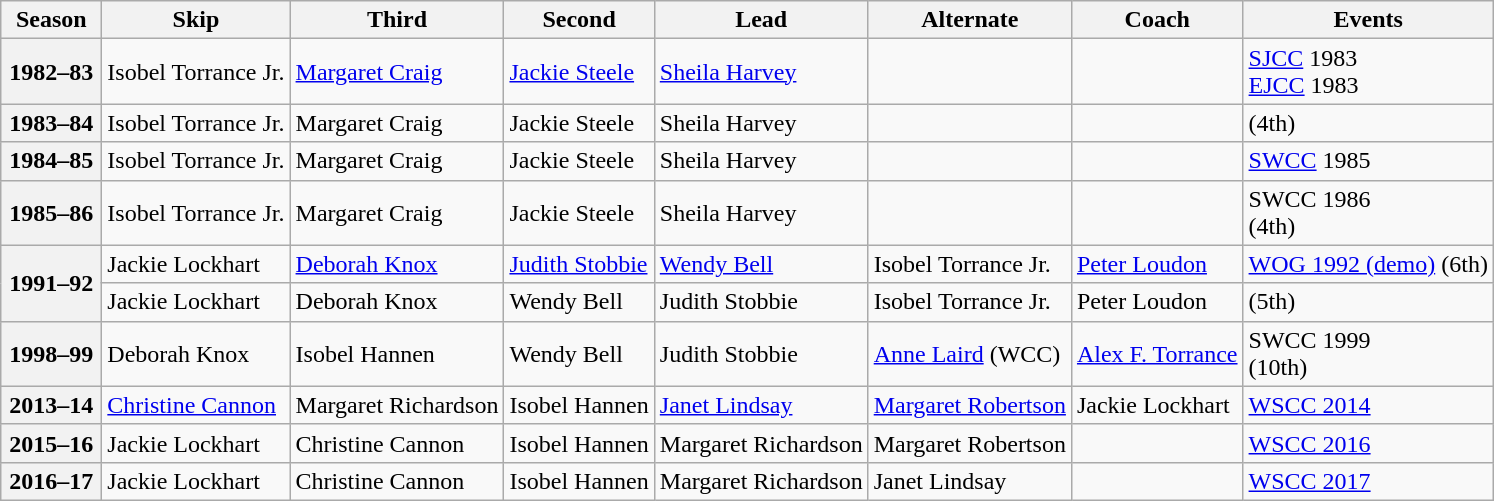<table class="wikitable">
<tr>
<th scope="col" width=60>Season</th>
<th scope="col">Skip</th>
<th scope="col">Third</th>
<th scope="col">Second</th>
<th scope="col">Lead</th>
<th scope="col">Alternate</th>
<th scope="col">Coach</th>
<th scope="col">Events</th>
</tr>
<tr>
<th scope="row">1982–83</th>
<td>Isobel Torrance Jr.</td>
<td><a href='#'>Margaret Craig</a></td>
<td><a href='#'>Jackie Steele</a></td>
<td><a href='#'>Sheila Harvey</a></td>
<td></td>
<td></td>
<td><a href='#'>SJCC</a> 1983 <br><a href='#'>EJCC</a> 1983 </td>
</tr>
<tr>
<th scope="row">1983–84</th>
<td>Isobel Torrance Jr.</td>
<td>Margaret Craig</td>
<td>Jackie Steele</td>
<td>Sheila Harvey</td>
<td></td>
<td></td>
<td> (4th)</td>
</tr>
<tr>
<th scope="row">1984–85</th>
<td>Isobel Torrance Jr.</td>
<td>Margaret Craig</td>
<td>Jackie Steele</td>
<td>Sheila Harvey</td>
<td></td>
<td></td>
<td><a href='#'>SWCC</a> 1985 <br> </td>
</tr>
<tr>
<th scope="row">1985–86</th>
<td>Isobel Torrance Jr.</td>
<td>Margaret Craig</td>
<td>Jackie Steele</td>
<td>Sheila Harvey</td>
<td></td>
<td></td>
<td>SWCC 1986 <br> (4th)</td>
</tr>
<tr>
<th scope="row" rowspan=2>1991–92</th>
<td>Jackie Lockhart</td>
<td><a href='#'>Deborah Knox</a></td>
<td><a href='#'>Judith Stobbie</a></td>
<td><a href='#'>Wendy Bell</a></td>
<td>Isobel Torrance Jr.</td>
<td><a href='#'>Peter Loudon</a></td>
<td><a href='#'>WOG 1992 (demo)</a> (6th)</td>
</tr>
<tr>
<td>Jackie Lockhart</td>
<td>Deborah Knox</td>
<td>Wendy Bell</td>
<td>Judith Stobbie</td>
<td>Isobel Torrance Jr.</td>
<td>Peter Loudon</td>
<td> (5th)</td>
</tr>
<tr>
<th scope="row">1998–99</th>
<td>Deborah Knox</td>
<td>Isobel Hannen</td>
<td>Wendy Bell</td>
<td>Judith Stobbie</td>
<td><a href='#'>Anne Laird</a> (WCC)</td>
<td><a href='#'>Alex F. Torrance</a></td>
<td>SWCC 1999 <br> (10th)</td>
</tr>
<tr>
<th scope="row">2013–14</th>
<td><a href='#'>Christine Cannon</a></td>
<td>Margaret Richardson</td>
<td>Isobel Hannen</td>
<td><a href='#'>Janet Lindsay</a></td>
<td><a href='#'>Margaret Robertson</a></td>
<td>Jackie Lockhart</td>
<td><a href='#'>WSCC 2014</a> </td>
</tr>
<tr>
<th scope="row">2015–16</th>
<td>Jackie Lockhart</td>
<td>Christine Cannon</td>
<td>Isobel Hannen</td>
<td>Margaret Richardson</td>
<td>Margaret Robertson</td>
<td></td>
<td><a href='#'>WSCC 2016</a> </td>
</tr>
<tr>
<th scope="row">2016–17</th>
<td>Jackie Lockhart</td>
<td>Christine Cannon</td>
<td>Isobel Hannen</td>
<td>Margaret Richardson</td>
<td>Janet Lindsay</td>
<td></td>
<td><a href='#'>WSCC 2017</a> </td>
</tr>
</table>
